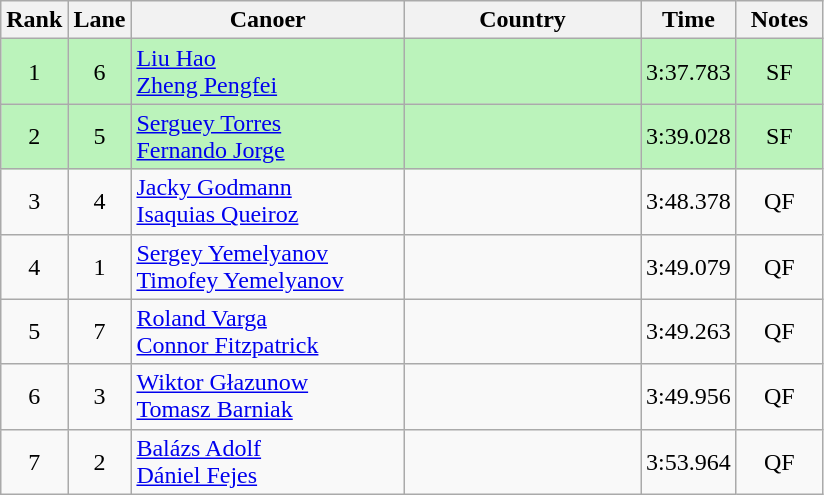<table class="wikitable" style="text-align:center;">
<tr>
<th width=30>Rank</th>
<th width=30>Lane</th>
<th width=175>Canoer</th>
<th width=150>Country</th>
<th width=30>Time</th>
<th width=50>Notes</th>
</tr>
<tr bgcolor=bbf3bb>
<td>1</td>
<td>6</td>
<td align=left><a href='#'>Liu Hao</a><br><a href='#'>Zheng Pengfei</a></td>
<td align=left></td>
<td>3:37.783</td>
<td>SF</td>
</tr>
<tr bgcolor=bbf3bb>
<td>2</td>
<td>5</td>
<td align=left><a href='#'>Serguey Torres</a><br><a href='#'>Fernando Jorge</a></td>
<td align=left></td>
<td>3:39.028</td>
<td>SF</td>
</tr>
<tr>
<td>3</td>
<td>4</td>
<td align=left><a href='#'>Jacky Godmann</a><br><a href='#'>Isaquias Queiroz</a></td>
<td align=left></td>
<td>3:48.378</td>
<td>QF</td>
</tr>
<tr>
<td>4</td>
<td>1</td>
<td align=left><a href='#'>Sergey Yemelyanov</a><br><a href='#'>Timofey Yemelyanov</a></td>
<td align=left></td>
<td>3:49.079</td>
<td>QF</td>
</tr>
<tr>
<td>5</td>
<td>7</td>
<td align=left><a href='#'>Roland Varga</a><br><a href='#'>Connor Fitzpatrick</a></td>
<td align=left></td>
<td>3:49.263</td>
<td>QF</td>
</tr>
<tr>
<td>6</td>
<td>3</td>
<td align=left><a href='#'>Wiktor Głazunow</a><br><a href='#'>Tomasz Barniak</a></td>
<td align=left></td>
<td>3:49.956</td>
<td>QF</td>
</tr>
<tr>
<td>7</td>
<td>2</td>
<td align=left><a href='#'>Balázs Adolf</a><br><a href='#'>Dániel Fejes</a></td>
<td align=left></td>
<td>3:53.964</td>
<td>QF</td>
</tr>
</table>
